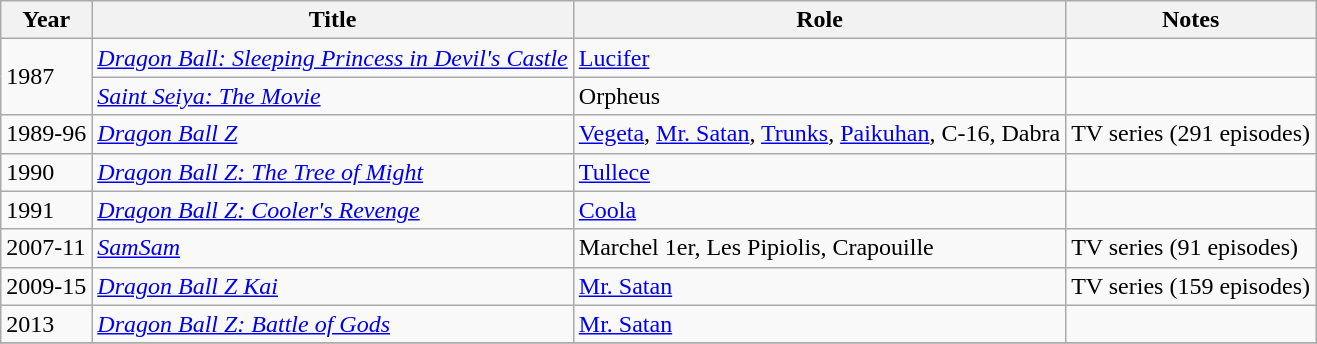<table class="wikitable">
<tr>
<th>Year</th>
<th>Title</th>
<th>Role</th>
<th>Notes</th>
</tr>
<tr>
<td rowspan=2>1987</td>
<td><em><a href='#'>Dragon Ball: Sleeping Princess in Devil's Castle</a></em></td>
<td><a href='#'>Lucifer</a></td>
<td></td>
</tr>
<tr>
<td><em><a href='#'>Saint Seiya: The Movie</a></em></td>
<td>Orpheus</td>
<td></td>
</tr>
<tr>
<td rowspan=1>1989-96</td>
<td><em><a href='#'>Dragon Ball Z</a></em></td>
<td><a href='#'>Vegeta</a>, <a href='#'>Mr. Satan</a>, <a href='#'>Trunks</a>, <a href='#'>Paikuhan</a>, C-16, Dabra</td>
<td>TV series (291 episodes)</td>
</tr>
<tr>
<td rowspan=1>1990</td>
<td><em><a href='#'>Dragon Ball Z: The Tree of Might</a></em></td>
<td><a href='#'>Tullece</a></td>
<td></td>
</tr>
<tr>
<td rowspan=1>1991</td>
<td><em><a href='#'>Dragon Ball Z: Cooler's Revenge</a></em></td>
<td><a href='#'>Coola</a></td>
<td></td>
</tr>
<tr>
<td rowspan=1>2007-11</td>
<td><em><a href='#'>SamSam</a></em></td>
<td>Marchel 1er, Les Pipiolis, Crapouille</td>
<td>TV series (91 episodes)</td>
</tr>
<tr>
<td rowspan=1>2009-15</td>
<td><em><a href='#'>Dragon Ball Z Kai</a></em></td>
<td><a href='#'>Mr. Satan</a></td>
<td>TV series (159 episodes)</td>
</tr>
<tr>
<td rowspan=1>2013</td>
<td><em><a href='#'>Dragon Ball Z: Battle of Gods</a></em></td>
<td><a href='#'>Mr. Satan</a></td>
<td></td>
</tr>
<tr>
</tr>
</table>
